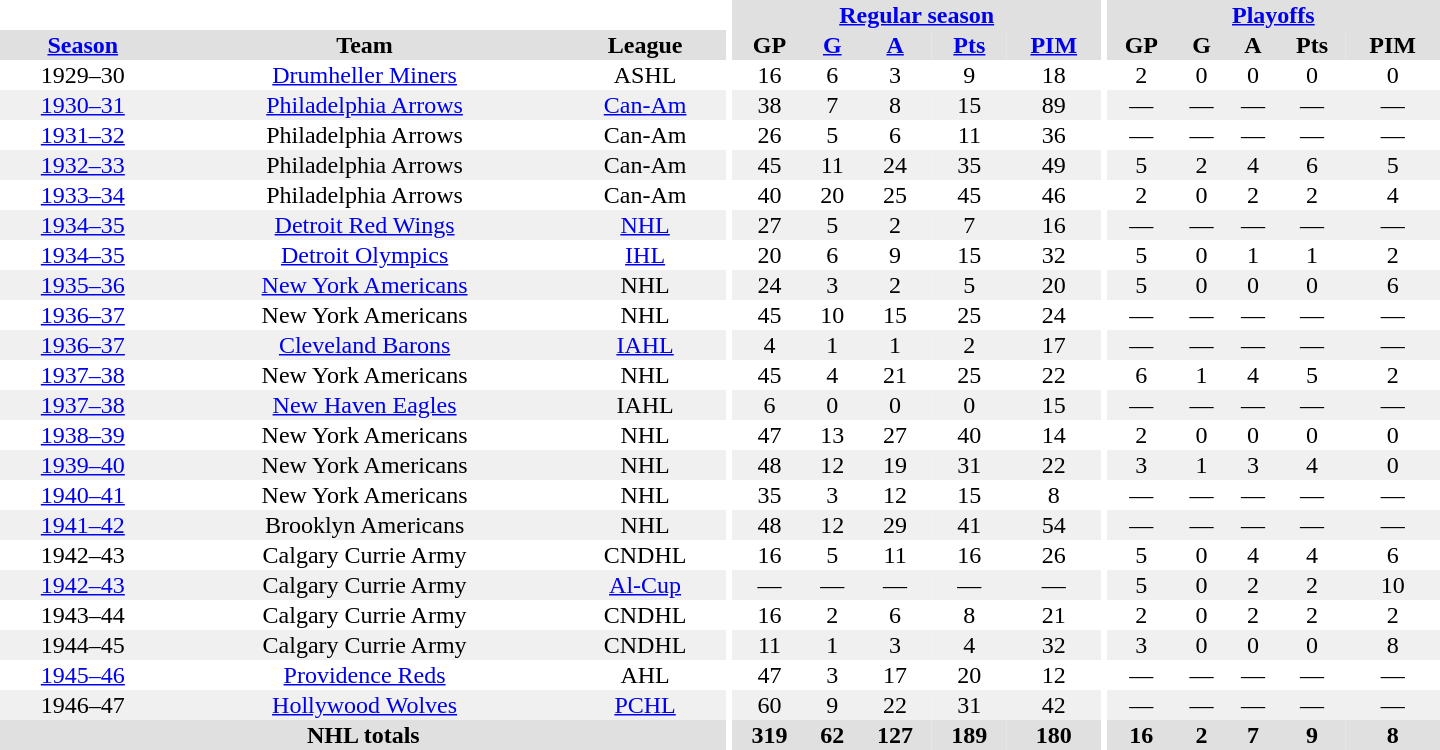<table border="0" cellpadding="1" cellspacing="0" style="text-align:center; width:60em">
<tr bgcolor="#e0e0e0">
<th colspan="3" bgcolor="#ffffff"></th>
<th rowspan="100" bgcolor="#ffffff"></th>
<th colspan="5"><a href='#'>Regular season</a></th>
<th rowspan="100" bgcolor="#ffffff"></th>
<th colspan="5"><a href='#'>Playoffs</a></th>
</tr>
<tr bgcolor="#e0e0e0">
<th><a href='#'>Season</a></th>
<th>Team</th>
<th>League</th>
<th>GP</th>
<th><a href='#'>G</a></th>
<th><a href='#'>A</a></th>
<th><a href='#'>Pts</a></th>
<th><a href='#'>PIM</a></th>
<th>GP</th>
<th>G</th>
<th>A</th>
<th>Pts</th>
<th>PIM</th>
</tr>
<tr>
<td>1929–30</td>
<td><a href='#'>Drumheller Miners</a></td>
<td>ASHL</td>
<td>16</td>
<td>6</td>
<td>3</td>
<td>9</td>
<td>18</td>
<td>2</td>
<td>0</td>
<td>0</td>
<td>0</td>
<td>0</td>
</tr>
<tr bgcolor="#f0f0f0">
<td><a href='#'>1930–31</a></td>
<td><a href='#'>Philadelphia Arrows</a></td>
<td><a href='#'>Can-Am</a></td>
<td>38</td>
<td>7</td>
<td>8</td>
<td>15</td>
<td>89</td>
<td>—</td>
<td>—</td>
<td>—</td>
<td>—</td>
<td>—</td>
</tr>
<tr>
<td><a href='#'>1931–32</a></td>
<td>Philadelphia Arrows</td>
<td>Can-Am</td>
<td>26</td>
<td>5</td>
<td>6</td>
<td>11</td>
<td>36</td>
<td>—</td>
<td>—</td>
<td>—</td>
<td>—</td>
<td>—</td>
</tr>
<tr bgcolor="#f0f0f0">
<td><a href='#'>1932–33</a></td>
<td>Philadelphia Arrows</td>
<td>Can-Am</td>
<td>45</td>
<td>11</td>
<td>24</td>
<td>35</td>
<td>49</td>
<td>5</td>
<td>2</td>
<td>4</td>
<td>6</td>
<td>5</td>
</tr>
<tr>
<td><a href='#'>1933–34</a></td>
<td>Philadelphia Arrows</td>
<td>Can-Am</td>
<td>40</td>
<td>20</td>
<td>25</td>
<td>45</td>
<td>46</td>
<td>2</td>
<td>0</td>
<td>2</td>
<td>2</td>
<td>4</td>
</tr>
<tr bgcolor="#f0f0f0">
<td><a href='#'>1934–35</a></td>
<td><a href='#'>Detroit Red Wings</a></td>
<td><a href='#'>NHL</a></td>
<td>27</td>
<td>5</td>
<td>2</td>
<td>7</td>
<td>16</td>
<td>—</td>
<td>—</td>
<td>—</td>
<td>—</td>
<td>—</td>
</tr>
<tr>
<td><a href='#'>1934–35</a></td>
<td><a href='#'>Detroit Olympics</a></td>
<td><a href='#'>IHL</a></td>
<td>20</td>
<td>6</td>
<td>9</td>
<td>15</td>
<td>32</td>
<td>5</td>
<td>0</td>
<td>1</td>
<td>1</td>
<td>2</td>
</tr>
<tr bgcolor="#f0f0f0">
<td><a href='#'>1935–36</a></td>
<td><a href='#'>New York Americans</a></td>
<td>NHL</td>
<td>24</td>
<td>3</td>
<td>2</td>
<td>5</td>
<td>20</td>
<td>5</td>
<td>0</td>
<td>0</td>
<td>0</td>
<td>6</td>
</tr>
<tr>
<td><a href='#'>1936–37</a></td>
<td>New York Americans</td>
<td>NHL</td>
<td>45</td>
<td>10</td>
<td>15</td>
<td>25</td>
<td>24</td>
<td>—</td>
<td>—</td>
<td>—</td>
<td>—</td>
<td>—</td>
</tr>
<tr bgcolor="#f0f0f0">
<td><a href='#'>1936–37</a></td>
<td><a href='#'>Cleveland Barons</a></td>
<td><a href='#'>IAHL</a></td>
<td>4</td>
<td>1</td>
<td>1</td>
<td>2</td>
<td>17</td>
<td>—</td>
<td>—</td>
<td>—</td>
<td>—</td>
<td>—</td>
</tr>
<tr>
<td><a href='#'>1937–38</a></td>
<td>New York Americans</td>
<td>NHL</td>
<td>45</td>
<td>4</td>
<td>21</td>
<td>25</td>
<td>22</td>
<td>6</td>
<td>1</td>
<td>4</td>
<td>5</td>
<td>2</td>
</tr>
<tr bgcolor="#f0f0f0">
<td><a href='#'>1937–38</a></td>
<td><a href='#'>New Haven Eagles</a></td>
<td>IAHL</td>
<td>6</td>
<td>0</td>
<td>0</td>
<td>0</td>
<td>15</td>
<td>—</td>
<td>—</td>
<td>—</td>
<td>—</td>
<td>—</td>
</tr>
<tr>
<td><a href='#'>1938–39</a></td>
<td>New York Americans</td>
<td>NHL</td>
<td>47</td>
<td>13</td>
<td>27</td>
<td>40</td>
<td>14</td>
<td>2</td>
<td>0</td>
<td>0</td>
<td>0</td>
<td>0</td>
</tr>
<tr bgcolor="#f0f0f0">
<td><a href='#'>1939–40</a></td>
<td>New York Americans</td>
<td>NHL</td>
<td>48</td>
<td>12</td>
<td>19</td>
<td>31</td>
<td>22</td>
<td>3</td>
<td>1</td>
<td>3</td>
<td>4</td>
<td>0</td>
</tr>
<tr>
<td><a href='#'>1940–41</a></td>
<td>New York Americans</td>
<td>NHL</td>
<td>35</td>
<td>3</td>
<td>12</td>
<td>15</td>
<td>8</td>
<td>—</td>
<td>—</td>
<td>—</td>
<td>—</td>
<td>—</td>
</tr>
<tr bgcolor="#f0f0f0">
<td><a href='#'>1941–42</a></td>
<td>Brooklyn Americans</td>
<td>NHL</td>
<td>48</td>
<td>12</td>
<td>29</td>
<td>41</td>
<td>54</td>
<td>—</td>
<td>—</td>
<td>—</td>
<td>—</td>
<td>—</td>
</tr>
<tr>
<td>1942–43</td>
<td>Calgary Currie Army</td>
<td>CNDHL</td>
<td>16</td>
<td>5</td>
<td>11</td>
<td>16</td>
<td>26</td>
<td>5</td>
<td>0</td>
<td>4</td>
<td>4</td>
<td>6</td>
</tr>
<tr bgcolor="#f0f0f0">
<td><a href='#'>1942–43</a></td>
<td>Calgary Currie Army</td>
<td><a href='#'>Al-Cup</a></td>
<td>—</td>
<td>—</td>
<td>—</td>
<td>—</td>
<td>—</td>
<td>5</td>
<td>0</td>
<td>2</td>
<td>2</td>
<td>10</td>
</tr>
<tr>
<td>1943–44</td>
<td>Calgary Currie Army</td>
<td>CNDHL</td>
<td>16</td>
<td>2</td>
<td>6</td>
<td>8</td>
<td>21</td>
<td>2</td>
<td>0</td>
<td>2</td>
<td>2</td>
<td>2</td>
</tr>
<tr bgcolor="#f0f0f0">
<td>1944–45</td>
<td>Calgary Currie Army</td>
<td>CNDHL</td>
<td>11</td>
<td>1</td>
<td>3</td>
<td>4</td>
<td>32</td>
<td>3</td>
<td>0</td>
<td>0</td>
<td>0</td>
<td>8</td>
</tr>
<tr>
<td><a href='#'>1945–46</a></td>
<td><a href='#'>Providence Reds</a></td>
<td>AHL</td>
<td>47</td>
<td>3</td>
<td>17</td>
<td>20</td>
<td>12</td>
<td>—</td>
<td>—</td>
<td>—</td>
<td>—</td>
<td>—</td>
</tr>
<tr bgcolor="#f0f0f0">
<td>1946–47</td>
<td><a href='#'>Hollywood Wolves</a></td>
<td><a href='#'>PCHL</a></td>
<td>60</td>
<td>9</td>
<td>22</td>
<td>31</td>
<td>42</td>
<td>—</td>
<td>—</td>
<td>—</td>
<td>—</td>
<td>—</td>
</tr>
<tr bgcolor="#e0e0e0">
<th colspan="3">NHL totals</th>
<th>319</th>
<th>62</th>
<th>127</th>
<th>189</th>
<th>180</th>
<th>16</th>
<th>2</th>
<th>7</th>
<th>9</th>
<th>8</th>
</tr>
</table>
